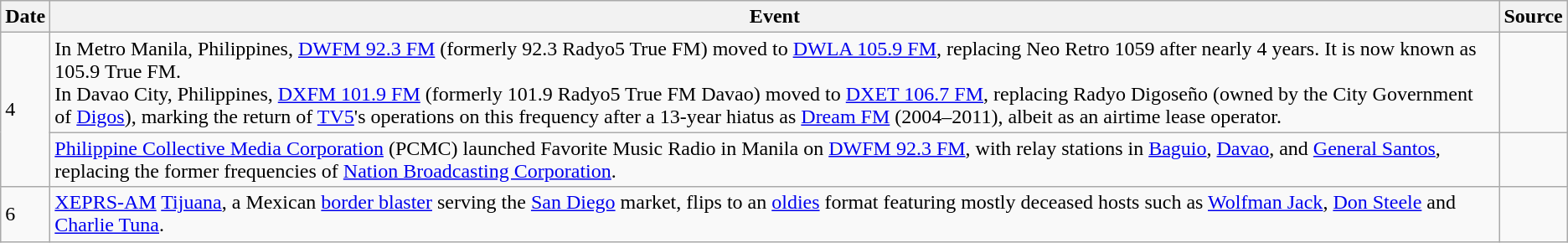<table class=wikitable>
<tr>
<th>Date</th>
<th>Event</th>
<th>Source</th>
</tr>
<tr>
<td rowspan="2">4</td>
<td>In Metro Manila, Philippines, <a href='#'>DWFM 92.3 FM</a> (formerly 92.3 Radyo5 True FM) moved to <a href='#'>DWLA 105.9 FM</a>, replacing Neo Retro 1059 after nearly 4 years. It is now known as 105.9 True FM.<br>In Davao City, Philippines, <a href='#'>DXFM 101.9 FM</a> (formerly 101.9 Radyo5 True FM Davao) moved to <a href='#'>DXET 106.7 FM</a>, replacing Radyo Digoseño (owned by the City Government of <a href='#'>Digos</a>), marking the return of <a href='#'>TV5</a>'s operations on this frequency after a 13-year hiatus as <a href='#'>Dream FM</a> (2004–2011), albeit as an airtime lease operator.</td>
<td></td>
</tr>
<tr>
<td><a href='#'>Philippine Collective Media Corporation</a> (PCMC) launched Favorite Music Radio in Manila on <a href='#'>DWFM 92.3 FM</a>, with relay stations in <a href='#'>Baguio</a>, <a href='#'>Davao</a>, and <a href='#'>General Santos</a>, replacing the former frequencies of <a href='#'>Nation Broadcasting Corporation</a>.</td>
<td></td>
</tr>
<tr>
<td>6</td>
<td><a href='#'>XEPRS-AM</a> <a href='#'>Tijuana</a>, a Mexican <a href='#'>border blaster</a> serving the <a href='#'>San Diego</a> market, flips to an <a href='#'>oldies</a> format featuring mostly deceased hosts such as <a href='#'>Wolfman Jack</a>, <a href='#'>Don Steele</a> and <a href='#'>Charlie Tuna</a>.</td>
<td></td>
</tr>
</table>
